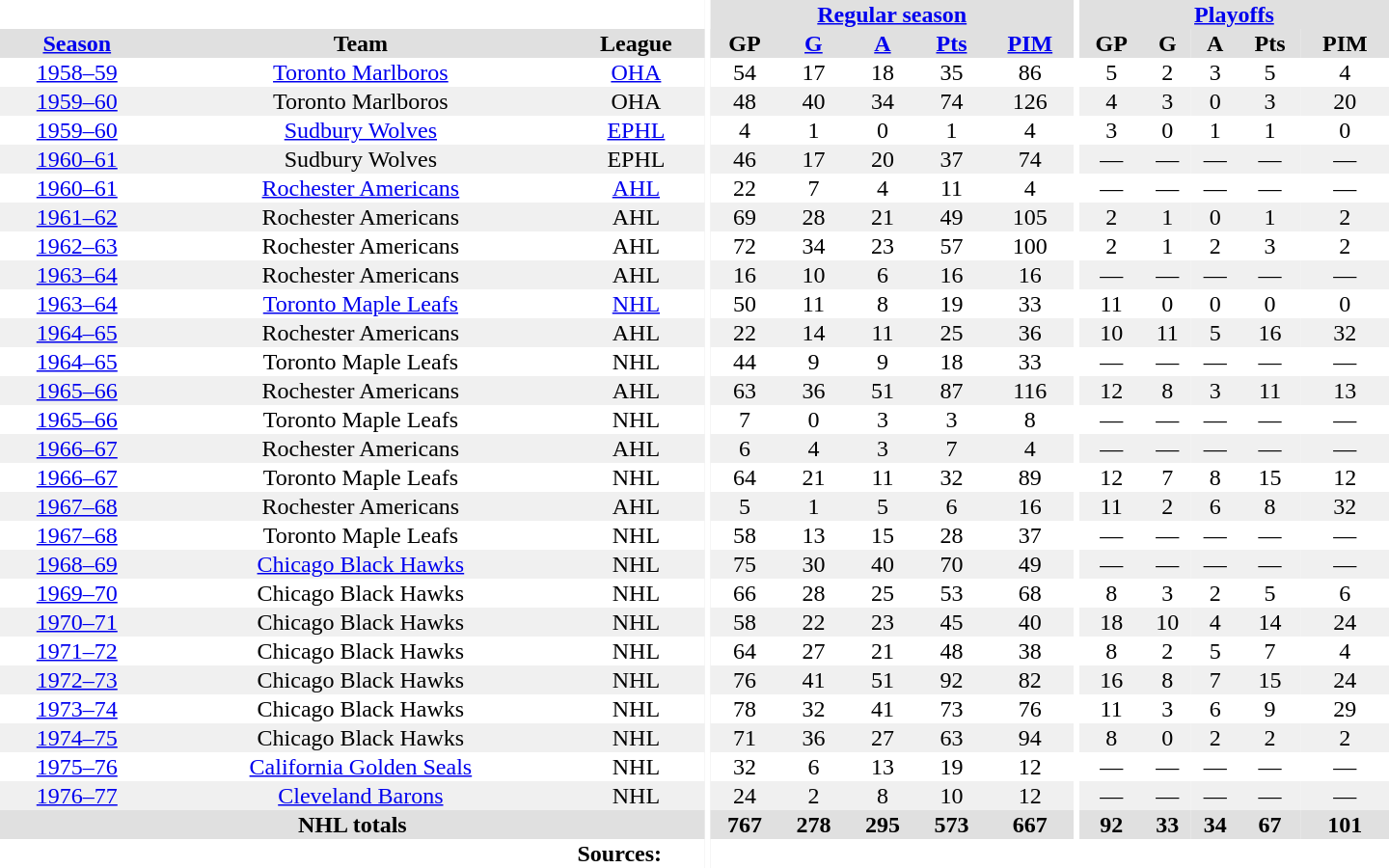<table border="0" cellpadding="1" cellspacing="0" style="text-align:center; width:60em">
<tr bgcolor="#e0e0e0">
<th colspan="3" bgcolor="#ffffff"></th>
<th rowspan="100" bgcolor="#ffffff"></th>
<th colspan="5"><a href='#'>Regular season</a></th>
<th rowspan="100" bgcolor="#ffffff"></th>
<th colspan="5"><a href='#'>Playoffs</a></th>
</tr>
<tr bgcolor="#e0e0e0">
<th><a href='#'>Season</a></th>
<th>Team</th>
<th>League</th>
<th>GP</th>
<th><a href='#'>G</a></th>
<th><a href='#'>A</a></th>
<th><a href='#'>Pts</a></th>
<th><a href='#'>PIM</a></th>
<th>GP</th>
<th>G</th>
<th>A</th>
<th>Pts</th>
<th>PIM</th>
</tr>
<tr>
<td><a href='#'>1958–59</a></td>
<td><a href='#'>Toronto Marlboros</a></td>
<td><a href='#'>OHA</a></td>
<td>54</td>
<td>17</td>
<td>18</td>
<td>35</td>
<td>86</td>
<td>5</td>
<td>2</td>
<td>3</td>
<td>5</td>
<td>4</td>
</tr>
<tr bgcolor="#f0f0f0">
<td><a href='#'>1959–60</a></td>
<td>Toronto Marlboros</td>
<td>OHA</td>
<td>48</td>
<td>40</td>
<td>34</td>
<td>74</td>
<td>126</td>
<td>4</td>
<td>3</td>
<td>0</td>
<td>3</td>
<td>20</td>
</tr>
<tr>
<td><a href='#'>1959–60</a></td>
<td><a href='#'>Sudbury Wolves</a></td>
<td><a href='#'>EPHL</a></td>
<td>4</td>
<td>1</td>
<td>0</td>
<td>1</td>
<td>4</td>
<td>3</td>
<td>0</td>
<td>1</td>
<td>1</td>
<td>0</td>
</tr>
<tr bgcolor="#f0f0f0">
<td><a href='#'>1960–61</a></td>
<td>Sudbury Wolves</td>
<td>EPHL</td>
<td>46</td>
<td>17</td>
<td>20</td>
<td>37</td>
<td>74</td>
<td>—</td>
<td>—</td>
<td>—</td>
<td>—</td>
<td>—</td>
</tr>
<tr>
<td><a href='#'>1960–61</a></td>
<td><a href='#'>Rochester Americans</a></td>
<td><a href='#'>AHL</a></td>
<td>22</td>
<td>7</td>
<td>4</td>
<td>11</td>
<td>4</td>
<td>—</td>
<td>—</td>
<td>—</td>
<td>—</td>
<td>—</td>
</tr>
<tr bgcolor="#f0f0f0">
<td><a href='#'>1961–62</a></td>
<td>Rochester Americans</td>
<td>AHL</td>
<td>69</td>
<td>28</td>
<td>21</td>
<td>49</td>
<td>105</td>
<td>2</td>
<td>1</td>
<td>0</td>
<td>1</td>
<td>2</td>
</tr>
<tr>
<td><a href='#'>1962–63</a></td>
<td>Rochester Americans</td>
<td>AHL</td>
<td>72</td>
<td>34</td>
<td>23</td>
<td>57</td>
<td>100</td>
<td>2</td>
<td>1</td>
<td>2</td>
<td>3</td>
<td>2</td>
</tr>
<tr bgcolor="#f0f0f0">
<td><a href='#'>1963–64</a></td>
<td>Rochester Americans</td>
<td>AHL</td>
<td>16</td>
<td>10</td>
<td>6</td>
<td>16</td>
<td>16</td>
<td>—</td>
<td>—</td>
<td>—</td>
<td>—</td>
<td>—</td>
</tr>
<tr>
<td><a href='#'>1963–64</a></td>
<td><a href='#'>Toronto Maple Leafs</a></td>
<td><a href='#'>NHL</a></td>
<td>50</td>
<td>11</td>
<td>8</td>
<td>19</td>
<td>33</td>
<td>11</td>
<td>0</td>
<td>0</td>
<td>0</td>
<td>0</td>
</tr>
<tr bgcolor="#f0f0f0">
<td><a href='#'>1964–65</a></td>
<td>Rochester Americans</td>
<td>AHL</td>
<td>22</td>
<td>14</td>
<td>11</td>
<td>25</td>
<td>36</td>
<td>10</td>
<td>11</td>
<td>5</td>
<td>16</td>
<td>32</td>
</tr>
<tr>
<td><a href='#'>1964–65</a></td>
<td>Toronto Maple Leafs</td>
<td>NHL</td>
<td>44</td>
<td>9</td>
<td>9</td>
<td>18</td>
<td>33</td>
<td>—</td>
<td>—</td>
<td>—</td>
<td>—</td>
<td>—</td>
</tr>
<tr bgcolor="#f0f0f0">
<td><a href='#'>1965–66</a></td>
<td>Rochester Americans</td>
<td>AHL</td>
<td>63</td>
<td>36</td>
<td>51</td>
<td>87</td>
<td>116</td>
<td>12</td>
<td>8</td>
<td>3</td>
<td>11</td>
<td>13</td>
</tr>
<tr>
<td><a href='#'>1965–66</a></td>
<td>Toronto Maple Leafs</td>
<td>NHL</td>
<td>7</td>
<td>0</td>
<td>3</td>
<td>3</td>
<td>8</td>
<td>—</td>
<td>—</td>
<td>—</td>
<td>—</td>
<td>—</td>
</tr>
<tr bgcolor="#f0f0f0">
<td><a href='#'>1966–67</a></td>
<td>Rochester Americans</td>
<td>AHL</td>
<td>6</td>
<td>4</td>
<td>3</td>
<td>7</td>
<td>4</td>
<td>—</td>
<td>—</td>
<td>—</td>
<td>—</td>
<td>—</td>
</tr>
<tr>
<td><a href='#'>1966–67</a></td>
<td>Toronto Maple Leafs</td>
<td>NHL</td>
<td>64</td>
<td>21</td>
<td>11</td>
<td>32</td>
<td>89</td>
<td>12</td>
<td>7</td>
<td>8</td>
<td>15</td>
<td>12</td>
</tr>
<tr bgcolor="#f0f0f0">
<td><a href='#'>1967–68</a></td>
<td>Rochester Americans</td>
<td>AHL</td>
<td>5</td>
<td>1</td>
<td>5</td>
<td>6</td>
<td>16</td>
<td>11</td>
<td>2</td>
<td>6</td>
<td>8</td>
<td>32</td>
</tr>
<tr>
<td><a href='#'>1967–68</a></td>
<td>Toronto Maple Leafs</td>
<td>NHL</td>
<td>58</td>
<td>13</td>
<td>15</td>
<td>28</td>
<td>37</td>
<td>—</td>
<td>—</td>
<td>—</td>
<td>—</td>
<td>—</td>
</tr>
<tr bgcolor="#f0f0f0">
<td><a href='#'>1968–69</a></td>
<td><a href='#'>Chicago Black Hawks</a></td>
<td>NHL</td>
<td>75</td>
<td>30</td>
<td>40</td>
<td>70</td>
<td>49</td>
<td>—</td>
<td>—</td>
<td>—</td>
<td>—</td>
<td>—</td>
</tr>
<tr>
<td><a href='#'>1969–70</a></td>
<td>Chicago Black Hawks</td>
<td>NHL</td>
<td>66</td>
<td>28</td>
<td>25</td>
<td>53</td>
<td>68</td>
<td>8</td>
<td>3</td>
<td>2</td>
<td>5</td>
<td>6</td>
</tr>
<tr bgcolor="#f0f0f0">
<td><a href='#'>1970–71</a></td>
<td>Chicago Black Hawks</td>
<td>NHL</td>
<td>58</td>
<td>22</td>
<td>23</td>
<td>45</td>
<td>40</td>
<td>18</td>
<td>10</td>
<td>4</td>
<td>14</td>
<td>24</td>
</tr>
<tr>
<td><a href='#'>1971–72</a></td>
<td>Chicago Black Hawks</td>
<td>NHL</td>
<td>64</td>
<td>27</td>
<td>21</td>
<td>48</td>
<td>38</td>
<td>8</td>
<td>2</td>
<td>5</td>
<td>7</td>
<td>4</td>
</tr>
<tr bgcolor="#f0f0f0">
<td><a href='#'>1972–73</a></td>
<td>Chicago Black Hawks</td>
<td>NHL</td>
<td>76</td>
<td>41</td>
<td>51</td>
<td>92</td>
<td>82</td>
<td>16</td>
<td>8</td>
<td>7</td>
<td>15</td>
<td>24</td>
</tr>
<tr>
<td><a href='#'>1973–74</a></td>
<td>Chicago Black Hawks</td>
<td>NHL</td>
<td>78</td>
<td>32</td>
<td>41</td>
<td>73</td>
<td>76</td>
<td>11</td>
<td>3</td>
<td>6</td>
<td>9</td>
<td>29</td>
</tr>
<tr bgcolor="#f0f0f0">
<td><a href='#'>1974–75</a></td>
<td>Chicago Black Hawks</td>
<td>NHL</td>
<td>71</td>
<td>36</td>
<td>27</td>
<td>63</td>
<td>94</td>
<td>8</td>
<td>0</td>
<td>2</td>
<td>2</td>
<td>2</td>
</tr>
<tr>
<td><a href='#'>1975–76</a></td>
<td><a href='#'>California Golden Seals</a></td>
<td>NHL</td>
<td>32</td>
<td>6</td>
<td>13</td>
<td>19</td>
<td>12</td>
<td>—</td>
<td>—</td>
<td>—</td>
<td>—</td>
<td>—</td>
</tr>
<tr bgcolor="#f0f0f0">
<td><a href='#'>1976–77</a></td>
<td><a href='#'>Cleveland Barons</a></td>
<td>NHL</td>
<td>24</td>
<td>2</td>
<td>8</td>
<td>10</td>
<td>12</td>
<td>—</td>
<td>—</td>
<td>—</td>
<td>—</td>
<td>—</td>
</tr>
<tr bgcolor="#e0e0e0">
<th colspan="3">NHL totals</th>
<th>767</th>
<th>278</th>
<th>295</th>
<th>573</th>
<th>667</th>
<th>92</th>
<th>33</th>
<th>34</th>
<th>67</th>
<th>101</th>
</tr>
<tr>
<td colspan="13" style="text-align: center;"><strong>Sources:</strong></td>
</tr>
</table>
